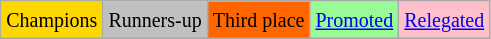<table class="wikitable">
<tr>
<td bgcolor=gold><small>Champions</small></td>
<td bgcolor=silver><small>Runners-up</small></td>
<td bgcolor=ff6600><small>Third place</small></td>
<td bgcolor=palegreen><small><a href='#'>Promoted</a></small></td>
<td bgcolor=pink><small><a href='#'>Relegated</a></small></td>
</tr>
</table>
